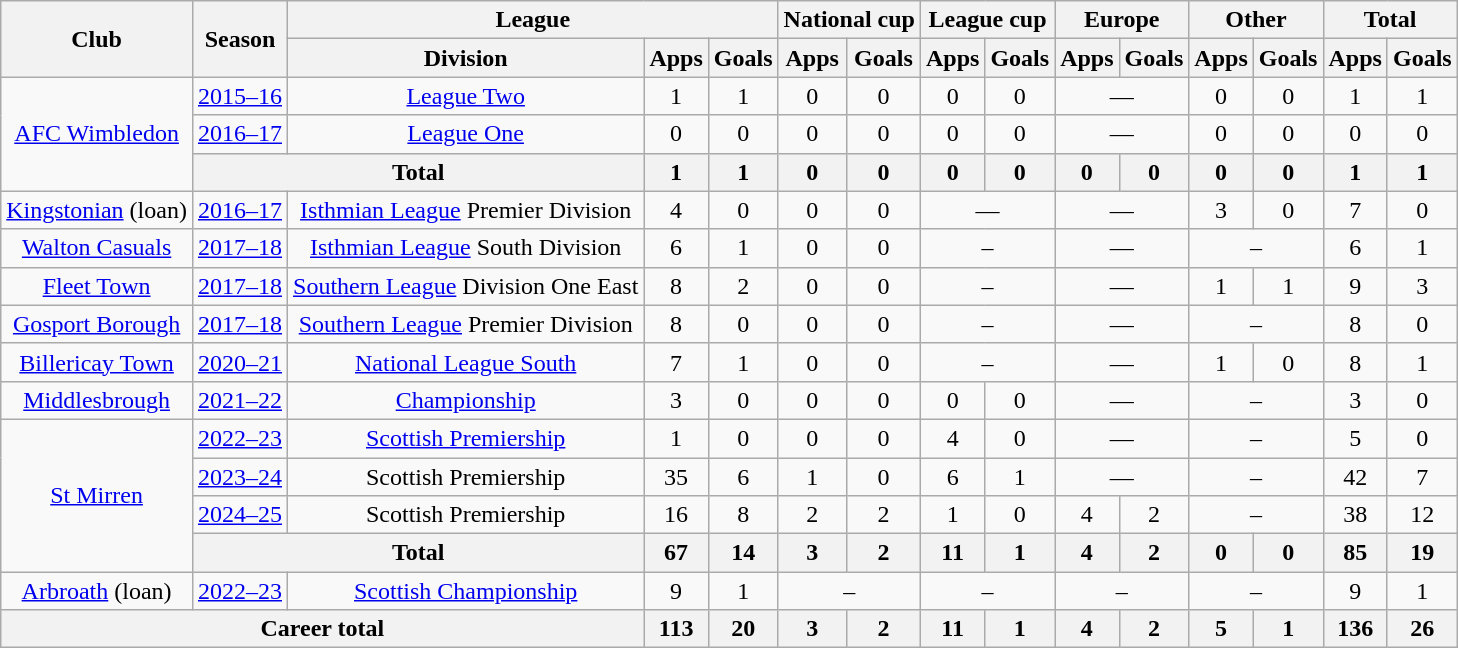<table class="wikitable" style="text-align: center;">
<tr>
<th rowspan="2">Club</th>
<th rowspan="2">Season</th>
<th colspan="3">League</th>
<th colspan="2">National cup</th>
<th colspan="2">League cup</th>
<th colspan="2">Europe</th>
<th colspan="2">Other</th>
<th colspan="2">Total</th>
</tr>
<tr>
<th>Division</th>
<th>Apps</th>
<th>Goals</th>
<th>Apps</th>
<th>Goals</th>
<th>Apps</th>
<th>Goals</th>
<th>Apps</th>
<th>Goals</th>
<th>Apps</th>
<th>Goals</th>
<th>Apps</th>
<th>Goals</th>
</tr>
<tr>
<td rowspan="3" valign="center"><a href='#'>AFC Wimbledon</a></td>
<td><a href='#'>2015–16</a></td>
<td><a href='#'>League Two</a></td>
<td>1</td>
<td>1</td>
<td>0</td>
<td>0</td>
<td>0</td>
<td>0</td>
<td colspan="2">—</td>
<td>0</td>
<td>0</td>
<td>1</td>
<td>1</td>
</tr>
<tr>
<td><a href='#'>2016–17</a></td>
<td><a href='#'>League One</a></td>
<td>0</td>
<td>0</td>
<td>0</td>
<td>0</td>
<td>0</td>
<td>0</td>
<td colspan="2">—</td>
<td>0</td>
<td>0</td>
<td>0</td>
<td>0</td>
</tr>
<tr>
<th colspan="2">Total</th>
<th>1</th>
<th>1</th>
<th>0</th>
<th>0</th>
<th>0</th>
<th>0</th>
<th>0</th>
<th>0</th>
<th>0</th>
<th>0</th>
<th>1</th>
<th>1</th>
</tr>
<tr>
<td rowspan="1" valign="center"><a href='#'>Kingstonian</a> (loan)</td>
<td><a href='#'>2016–17</a></td>
<td><a href='#'>Isthmian League</a> Premier Division</td>
<td>4</td>
<td>0</td>
<td>0</td>
<td>0</td>
<td colspan="2">—</td>
<td colspan="2">—</td>
<td>3</td>
<td>0</td>
<td>7</td>
<td>0</td>
</tr>
<tr>
<td><a href='#'>Walton Casuals</a></td>
<td><a href='#'>2017–18</a></td>
<td><a href='#'>Isthmian League</a> South Division</td>
<td>6</td>
<td>1</td>
<td>0</td>
<td>0</td>
<td colspan="2">–</td>
<td colspan="2">—</td>
<td colspan="2">–</td>
<td>6</td>
<td>1</td>
</tr>
<tr>
<td><a href='#'>Fleet Town</a></td>
<td><a href='#'>2017–18</a></td>
<td><a href='#'>Southern League</a> Division One East</td>
<td>8</td>
<td>2</td>
<td>0</td>
<td>0</td>
<td colspan="2">–</td>
<td colspan="2">—</td>
<td>1</td>
<td>1</td>
<td>9</td>
<td>3</td>
</tr>
<tr>
<td><a href='#'>Gosport Borough</a></td>
<td><a href='#'>2017–18</a></td>
<td><a href='#'>Southern League</a> Premier Division</td>
<td>8</td>
<td>0</td>
<td>0</td>
<td>0</td>
<td colspan="2">–</td>
<td colspan="2">—</td>
<td colspan="2">–</td>
<td>8</td>
<td>0</td>
</tr>
<tr>
<td><a href='#'>Billericay Town</a></td>
<td><a href='#'>2020–21</a></td>
<td><a href='#'>National League South</a></td>
<td>7</td>
<td>1</td>
<td>0</td>
<td>0</td>
<td colspan="2">–</td>
<td colspan="2">—</td>
<td>1</td>
<td>0</td>
<td>8</td>
<td>1</td>
</tr>
<tr>
<td><a href='#'>Middlesbrough</a></td>
<td><a href='#'>2021–22</a></td>
<td><a href='#'>Championship</a></td>
<td>3</td>
<td>0</td>
<td>0</td>
<td>0</td>
<td>0</td>
<td>0</td>
<td colspan="2">—</td>
<td colspan="2">–</td>
<td>3</td>
<td>0</td>
</tr>
<tr>
<td rowspan="4" valign="center"><a href='#'>St Mirren</a></td>
<td><a href='#'>2022–23</a></td>
<td><a href='#'>Scottish Premiership</a></td>
<td>1</td>
<td>0</td>
<td>0</td>
<td>0</td>
<td>4</td>
<td>0</td>
<td colspan="2">—</td>
<td colspan="2">–</td>
<td>5</td>
<td>0</td>
</tr>
<tr>
<td><a href='#'>2023–24</a></td>
<td>Scottish Premiership</td>
<td>35</td>
<td>6</td>
<td>1</td>
<td>0</td>
<td>6</td>
<td>1</td>
<td colspan="2">—</td>
<td colspan="2">–</td>
<td>42</td>
<td>7</td>
</tr>
<tr>
<td><a href='#'>2024–25</a></td>
<td>Scottish Premiership</td>
<td>16</td>
<td>8</td>
<td>2</td>
<td>2</td>
<td>1</td>
<td>0</td>
<td>4</td>
<td>2</td>
<td colspan="2">–</td>
<td>38</td>
<td>12</td>
</tr>
<tr>
<th colspan="2">Total</th>
<th>67</th>
<th>14</th>
<th>3</th>
<th>2</th>
<th>11</th>
<th>1</th>
<th>4</th>
<th>2</th>
<th>0</th>
<th>0</th>
<th>85</th>
<th>19</th>
</tr>
<tr>
<td><a href='#'>Arbroath</a> (loan)</td>
<td><a href='#'>2022–23</a></td>
<td><a href='#'>Scottish Championship</a></td>
<td>9</td>
<td>1</td>
<td colspan="2">–</td>
<td colspan="2">–</td>
<td colspan="2">–</td>
<td colspan="2">–</td>
<td>9</td>
<td>1</td>
</tr>
<tr>
<th colspan="3">Career total</th>
<th>113</th>
<th>20</th>
<th>3</th>
<th>2</th>
<th>11</th>
<th>1</th>
<th>4</th>
<th>2</th>
<th>5</th>
<th>1</th>
<th>136</th>
<th>26</th>
</tr>
</table>
